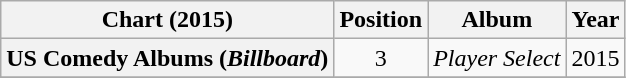<table class="wikitable sortable plainrowheaders" style="text-align:center">
<tr>
<th scope="col">Chart (2015)</th>
<th scope="col">Position</th>
<th scope="col">Album</th>
<th scope="col">Year</th>
</tr>
<tr>
<th scope="row">US Comedy Albums (<em>Billboard</em>)</th>
<td>3</td>
<td><em>Player Select</em></td>
<td>2015</td>
</tr>
<tr>
</tr>
</table>
